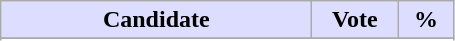<table class="wikitable">
<tr>
<th style="background:#ddf; width:200px;">Candidate</th>
<th style="background:#ddf; width:50px;">Vote</th>
<th style="background:#ddf; width:30px;">%</th>
</tr>
<tr>
</tr>
<tr>
</tr>
</table>
